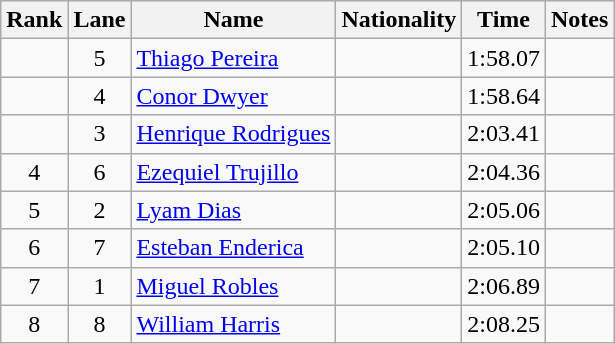<table class="wikitable sortable" style="text-align:center">
<tr>
<th>Rank</th>
<th>Lane</th>
<th>Name</th>
<th>Nationality</th>
<th>Time</th>
<th>Notes</th>
</tr>
<tr>
<td></td>
<td>5</td>
<td align=left><a href='#'>Thiago Pereira</a></td>
<td align=left></td>
<td>1:58.07</td>
<td></td>
</tr>
<tr>
<td></td>
<td>4</td>
<td align=left><a href='#'>Conor Dwyer</a></td>
<td align=left></td>
<td>1:58.64</td>
<td></td>
</tr>
<tr>
<td></td>
<td>3</td>
<td align=left><a href='#'>Henrique Rodrigues</a></td>
<td align=left></td>
<td>2:03.41</td>
<td></td>
</tr>
<tr>
<td>4</td>
<td>6</td>
<td align=left><a href='#'>Ezequiel Trujillo</a></td>
<td align=left></td>
<td>2:04.36</td>
<td></td>
</tr>
<tr>
<td>5</td>
<td>2</td>
<td align=left><a href='#'>Lyam Dias</a></td>
<td align=left></td>
<td>2:05.06</td>
<td></td>
</tr>
<tr>
<td>6</td>
<td>7</td>
<td align=left><a href='#'>Esteban Enderica</a></td>
<td align=left></td>
<td>2:05.10</td>
<td></td>
</tr>
<tr>
<td>7</td>
<td>1</td>
<td align=left><a href='#'>Miguel Robles</a></td>
<td align=left></td>
<td>2:06.89</td>
<td></td>
</tr>
<tr>
<td>8</td>
<td>8</td>
<td align=left><a href='#'>William Harris</a></td>
<td align=left></td>
<td>2:08.25</td>
<td></td>
</tr>
</table>
